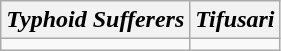<table class="wikitable">
<tr>
<th><em>Typhoid Sufferers</em></th>
<th><em>Tifusari</em></th>
</tr>
<tr>
<td></td>
<td></td>
</tr>
</table>
